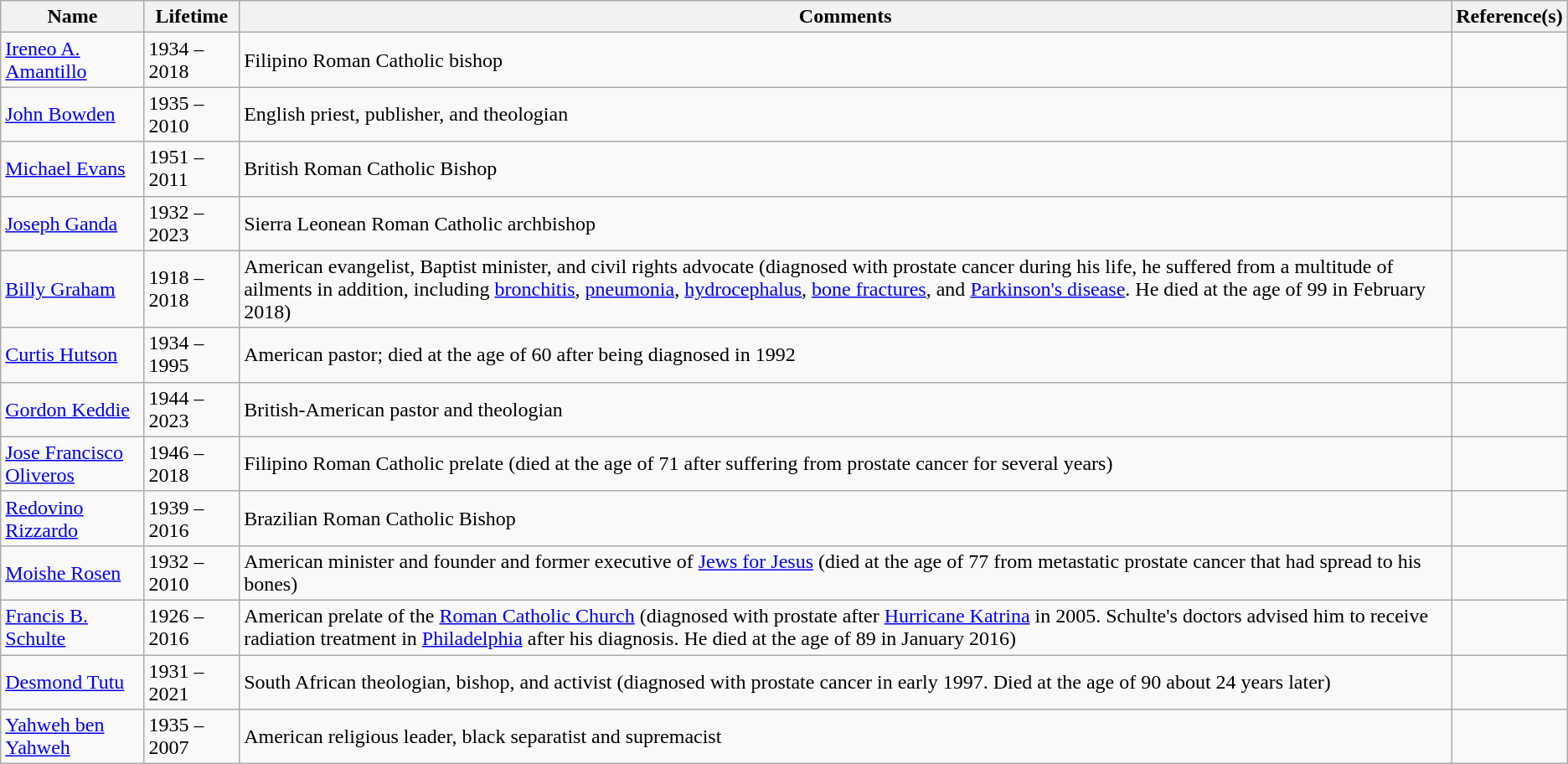<table class="wikitable">
<tr>
<th>Name</th>
<th>Lifetime</th>
<th>Comments</th>
<th>Reference(s)</th>
</tr>
<tr>
<td><a href='#'>Ireneo A. Amantillo</a></td>
<td>1934 – 2018</td>
<td>Filipino Roman Catholic bishop</td>
<td></td>
</tr>
<tr>
<td><a href='#'>John Bowden</a></td>
<td>1935 – 2010</td>
<td>English priest, publisher, and theologian</td>
<td></td>
</tr>
<tr>
<td><a href='#'>Michael Evans</a></td>
<td>1951 – 2011</td>
<td>British Roman Catholic Bishop</td>
<td></td>
</tr>
<tr>
<td><a href='#'>Joseph Ganda</a></td>
<td>1932 – 2023</td>
<td>Sierra Leonean Roman Catholic archbishop</td>
<td></td>
</tr>
<tr>
<td><a href='#'>Billy Graham</a></td>
<td>1918 – 2018</td>
<td>American evangelist, Baptist minister, and civil rights advocate (diagnosed with prostate cancer during his life, he suffered from a multitude of ailments in addition, including <a href='#'>bronchitis</a>, <a href='#'>pneumonia</a>, <a href='#'>hydrocephalus</a>, <a href='#'>bone fractures</a>, and <a href='#'>Parkinson's disease</a>. He died at the age of 99 in February 2018)</td>
<td></td>
</tr>
<tr>
<td><a href='#'>Curtis Hutson</a></td>
<td>1934 – 1995</td>
<td>American pastor; died at the age of 60 after being diagnosed in 1992</td>
<td></td>
</tr>
<tr>
<td><a href='#'>Gordon Keddie</a></td>
<td>1944 – 2023</td>
<td>British-American pastor and theologian</td>
<td></td>
</tr>
<tr>
<td><a href='#'>Jose Francisco Oliveros</a></td>
<td>1946 – 2018</td>
<td>Filipino Roman Catholic prelate (died at the age of 71 after suffering from prostate cancer for several years)</td>
<td></td>
</tr>
<tr>
<td><a href='#'>Redovino Rizzardo</a></td>
<td>1939 – 2016</td>
<td>Brazilian Roman Catholic Bishop</td>
<td></td>
</tr>
<tr>
<td><a href='#'>Moishe Rosen</a></td>
<td>1932 – 2010</td>
<td>American minister and founder and former executive of <a href='#'>Jews for Jesus</a> (died at the age of 77 from metastatic prostate cancer that had spread to his bones)</td>
<td></td>
</tr>
<tr>
<td><a href='#'>Francis B. Schulte</a></td>
<td>1926 –2016</td>
<td>American prelate of the <a href='#'>Roman Catholic Church</a> (diagnosed with prostate after <a href='#'>Hurricane Katrina</a> in 2005. Schulte's doctors advised him to receive radiation treatment in <a href='#'>Philadelphia</a> after his diagnosis. He died at the age of 89 in January 2016)</td>
<td></td>
</tr>
<tr>
<td><a href='#'>Desmond Tutu</a></td>
<td>1931 – 2021</td>
<td>South African theologian, bishop, and activist (diagnosed with prostate cancer in early 1997. Died at the age of 90 about 24 years later)</td>
<td></td>
</tr>
<tr>
<td><a href='#'>Yahweh ben Yahweh</a></td>
<td>1935 – 2007</td>
<td>American religious leader, black separatist and supremacist</td>
<td></td>
</tr>
</table>
